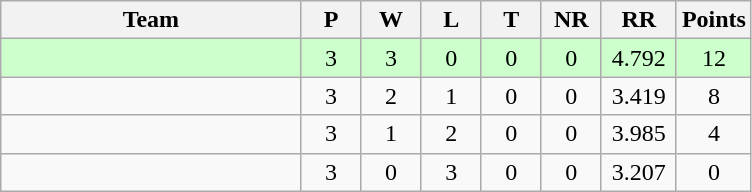<table class="wikitable" style="text-align: center;">
<tr>
<th style="width:40%;">Team</th>
<th style="width:8%;">P</th>
<th style="width:8%;">W</th>
<th style="width:8%;">L</th>
<th style="width:8%;">T</th>
<th style="width:8%;">NR</th>
<th style="width:10%;">RR</th>
<th style="width:10%;">Points</th>
</tr>
<tr style="background:#cfc;">
<td align=left></td>
<td>3</td>
<td>3</td>
<td>0</td>
<td>0</td>
<td>0</td>
<td>4.792</td>
<td>12</td>
</tr>
<tr>
<td align=left></td>
<td>3</td>
<td>2</td>
<td>1</td>
<td>0</td>
<td>0</td>
<td>3.419</td>
<td>8</td>
</tr>
<tr>
<td align=left></td>
<td>3</td>
<td>1</td>
<td>2</td>
<td>0</td>
<td>0</td>
<td>3.985</td>
<td>4</td>
</tr>
<tr>
<td align=left></td>
<td>3</td>
<td>0</td>
<td>3</td>
<td>0</td>
<td>0</td>
<td>3.207</td>
<td>0</td>
</tr>
</table>
